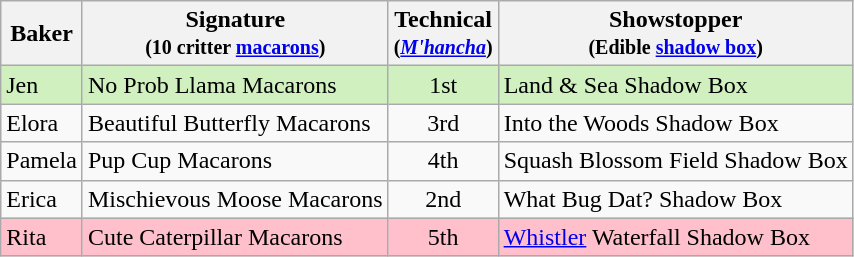<table class="wikitable" style="text-align:center;">
<tr>
<th>Baker</th>
<th>Signature<br><small>(10 critter <a href='#'>macarons</a>)</small></th>
<th>Technical<br><small>(<em><a href='#'>M'hancha</a></em>)</small></th>
<th>Showstopper<br><small>(Edible <a href='#'>shadow box</a>)</small></th>
</tr>
<tr style="background:#d0f0c0;">
<td align="left">Jen</td>
<td align="left">No Prob Llama Macarons</td>
<td>1st</td>
<td align="left">Land & Sea Shadow Box</td>
</tr>
<tr>
<td align="left">Elora</td>
<td align="left">Beautiful Butterfly Macarons</td>
<td>3rd</td>
<td align="left">Into the Woods Shadow Box</td>
</tr>
<tr>
<td align="left">Pamela</td>
<td align="left">Pup Cup Macarons</td>
<td>4th</td>
<td align="left">Squash Blossom Field Shadow Box</td>
</tr>
<tr>
<td align="left">Erica</td>
<td align="left">Mischievous Moose Macarons</td>
<td>2nd</td>
<td align="left">What Bug Dat? Shadow Box</td>
</tr>
<tr bgcolor=pink>
<td align="left">Rita</td>
<td align="left">Cute Caterpillar Macarons</td>
<td>5th</td>
<td align="left"><a href='#'>Whistler</a> Waterfall Shadow Box</td>
</tr>
</table>
